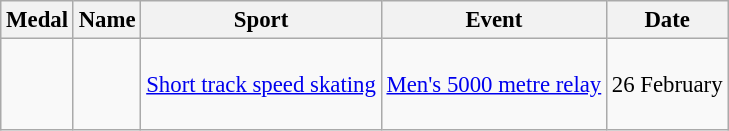<table class="wikitable sortable" style="font-size:95%">
<tr>
<th>Medal</th>
<th>Name</th>
<th>Sport</th>
<th>Event</th>
<th>Date</th>
</tr>
<tr>
<td></td>
<td> <br>  <br>  <br> </td>
<td><a href='#'>Short track speed skating</a></td>
<td><a href='#'>Men's 5000 metre relay</a></td>
<td>26 February</td>
</tr>
</table>
